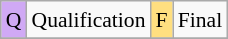<table class="wikitable" style="margin:0.5em auto; font-size:90%; line-height:1.25em;" width=150px;>
<tr>
<td bgcolor="#D0A9F5" align=center>Q</td>
<td>Qualification</td>
<td bgcolor="#FFDF80" align=center>F</td>
<td>Final</td>
</tr>
<tr>
</tr>
</table>
